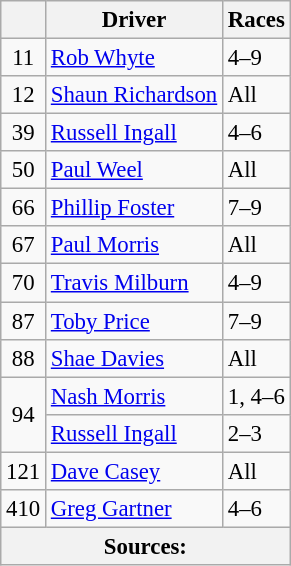<table class="wikitable" style="font-size: 95%">
<tr>
<th></th>
<th>Driver</th>
<th>Races</th>
</tr>
<tr>
<td align=center>11</td>
<td> <a href='#'>Rob Whyte</a></td>
<td>4–9</td>
</tr>
<tr>
<td align=center>12</td>
<td> <a href='#'>Shaun Richardson</a></td>
<td>All</td>
</tr>
<tr>
<td align=center>39</td>
<td> <a href='#'>Russell Ingall</a></td>
<td>4–6</td>
</tr>
<tr>
<td align=center>50</td>
<td> <a href='#'>Paul Weel</a></td>
<td>All</td>
</tr>
<tr>
<td align=center>66</td>
<td> <a href='#'>Phillip Foster</a></td>
<td>7–9</td>
</tr>
<tr>
<td align=center>67</td>
<td> <a href='#'>Paul Morris</a></td>
<td>All</td>
</tr>
<tr>
<td align=center>70</td>
<td> <a href='#'>Travis Milburn</a></td>
<td>4–9</td>
</tr>
<tr>
<td align=center>87</td>
<td> <a href='#'>Toby Price</a></td>
<td>7–9</td>
</tr>
<tr>
<td align=center>88</td>
<td> <a href='#'>Shae Davies</a></td>
<td>All</td>
</tr>
<tr>
<td rowspan=2 align=center>94</td>
<td> <a href='#'>Nash Morris</a></td>
<td>1, 4–6</td>
</tr>
<tr>
<td> <a href='#'>Russell Ingall</a></td>
<td>2–3</td>
</tr>
<tr>
<td align=center>121</td>
<td> <a href='#'>Dave Casey</a></td>
<td>All</td>
</tr>
<tr>
<td align=center>410</td>
<td> <a href='#'>Greg Gartner</a></td>
<td>4–6</td>
</tr>
<tr>
<th colspan=3>Sources:</th>
</tr>
</table>
